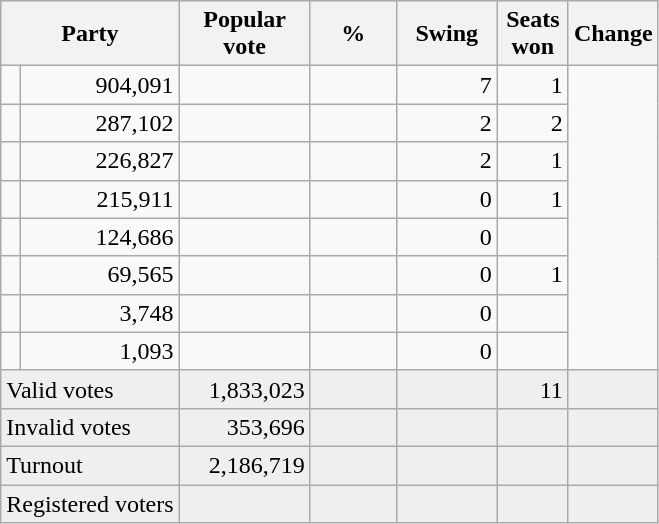<table class=wikitable style="text-align:right">
<tr>
<th colspan=2>Party</th>
<th width=80px>Popular vote</th>
<th width=50px>%</th>
<th width=60px>Swing</th>
<th width=40px>Seats<br>won</th>
<th width=45px>Change</th>
</tr>
<tr>
<td></td>
<td>904,091</td>
<td></td>
<td></td>
<td>7</td>
<td> 1</td>
</tr>
<tr>
<td></td>
<td>287,102</td>
<td></td>
<td></td>
<td>2</td>
<td> 2</td>
</tr>
<tr>
<td></td>
<td>226,827</td>
<td></td>
<td></td>
<td>2</td>
<td> 1</td>
</tr>
<tr>
<td></td>
<td>215,911</td>
<td></td>
<td></td>
<td>0</td>
<td> 1</td>
</tr>
<tr>
<td></td>
<td>124,686</td>
<td></td>
<td></td>
<td>0</td>
<td></td>
</tr>
<tr>
<td></td>
<td>69,565</td>
<td></td>
<td></td>
<td>0</td>
<td> 1</td>
</tr>
<tr>
<td></td>
<td>3,748</td>
<td></td>
<td></td>
<td>0</td>
<td></td>
</tr>
<tr>
<td></td>
<td>1,093</td>
<td></td>
<td></td>
<td>0</td>
<td></td>
</tr>
<tr bgcolor=#efefef>
<td align=left colspan=2>Valid votes</td>
<td>1,833,023</td>
<td></td>
<td></td>
<td>11</td>
<td></td>
</tr>
<tr bgcolor=#efefef>
<td align=left colspan=2>Invalid votes</td>
<td>353,696</td>
<td></td>
<td></td>
<td></td>
<td></td>
</tr>
<tr bgcolor=#efefef>
<td align=left colspan=2>Turnout</td>
<td>2,186,719</td>
<td></td>
<td></td>
<td></td>
<td></td>
</tr>
<tr bgcolor=#efefef>
<td align=left colspan=2>Registered voters</td>
<td></td>
<td></td>
<td></td>
<td></td>
<td></td>
</tr>
</table>
